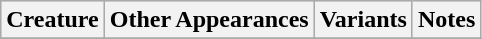<table class="wikitable">
<tr bgcolor="#CCCCCC">
<th>Creature</th>
<th>Other Appearances</th>
<th>Variants</th>
<th>Notes</th>
</tr>
<tr>
</tr>
</table>
